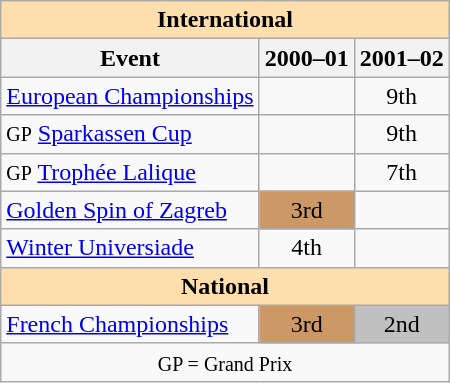<table class="wikitable" style="text-align:center">
<tr>
<th style="background-color: #ffdead; " colspan=3 align=center><strong>International</strong></th>
</tr>
<tr>
<th>Event</th>
<th>2000–01</th>
<th>2001–02</th>
</tr>
<tr>
<td align=left><a href='#'>European Championships</a></td>
<td></td>
<td>9th</td>
</tr>
<tr>
<td align=left><small>GP</small> <a href='#'>Sparkassen Cup</a></td>
<td></td>
<td>9th</td>
</tr>
<tr>
<td align=left><small>GP</small> <a href='#'>Trophée Lalique</a></td>
<td></td>
<td>7th</td>
</tr>
<tr>
<td align=left><a href='#'>Golden Spin of Zagreb</a></td>
<td bgcolor=cc9966>3rd</td>
<td></td>
</tr>
<tr>
<td align=left><a href='#'>Winter Universiade</a></td>
<td>4th</td>
<td></td>
</tr>
<tr>
<th style="background-color: #ffdead; " colspan=3 align=center><strong>National</strong></th>
</tr>
<tr>
<td align=left><a href='#'>French Championships</a></td>
<td bgcolor=cc9966>3rd</td>
<td bgcolor=silver>2nd</td>
</tr>
<tr>
<td colspan=3 align=center><small> GP = Grand Prix </small></td>
</tr>
</table>
